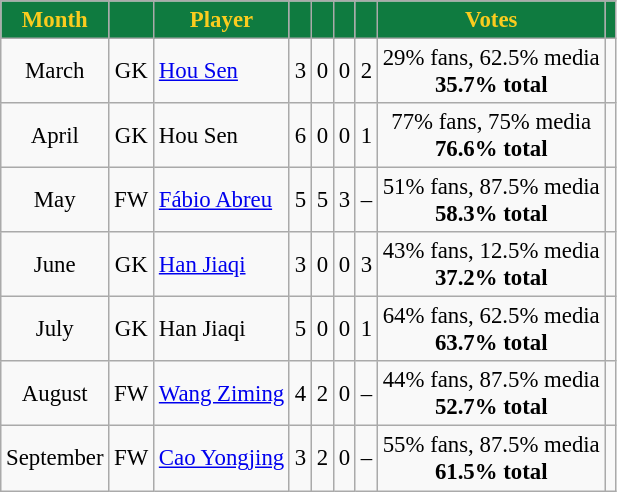<table class="wikitable sortable" style="text-align:center; font-size:95%;">
<tr>
<th style="background-color:#0f7b40; color:#fbcc1e;">Month</th>
<th style="background-color:#0f7b40; color:#fbcc1e;"></th>
<th style="background-color:#0f7b40; color:#fbcc1e;">Player</th>
<th style="background-color:#0f7b40; color:#fbcc1e;"></th>
<th style="background-color:#0f7b40; color:#fbcc1e;"></th>
<th style="background-color:#0f7b40; color:#fbcc1e;"></th>
<th style="background-color:#0f7b40; color:#fbcc1e;"></th>
<th style="background-color:#0f7b40; color:#fbcc1e;">Votes</th>
<th style="background-color:#0f7b40; color:#fbcc1e;" class="unsortable"></th>
</tr>
<tr>
<td data-sort-value="1">March</td>
<td>GK</td>
<td style="text-align:left;" data-sort-value="Hou"> <a href='#'>Hou Sen</a></td>
<td>3</td>
<td>0</td>
<td>0</td>
<td>2</td>
<td>29% fans, 62.5% media<br><strong>35.7% total</strong></td>
<td></td>
</tr>
<tr>
<td data-sort-value="1">April</td>
<td>GK</td>
<td style="text-align:left;" data-sort-value="Hou"> Hou Sen</td>
<td>6</td>
<td>0</td>
<td>0</td>
<td>1</td>
<td>77% fans, 75% media<br><strong>76.6% total</strong></td>
<td></td>
</tr>
<tr>
<td>May</td>
<td>FW</td>
<td style="text-align:left;" data-sort-value="Abreu"> <a href='#'>Fábio Abreu</a></td>
<td>5</td>
<td>5</td>
<td>3</td>
<td>–</td>
<td>51% fans, 87.5% media<br><strong>58.3% total</strong></td>
<td></td>
</tr>
<tr>
<td>June</td>
<td>GK</td>
<td style="text-align:left;" data-sort-value="Han"> <a href='#'>Han Jiaqi</a></td>
<td>3</td>
<td>0</td>
<td>0</td>
<td>3</td>
<td>43% fans, 12.5% media<br><strong>37.2% total</strong></td>
<td></td>
</tr>
<tr>
<td>July</td>
<td>GK</td>
<td style="text-align:left;" data-sort-value="Han"> Han Jiaqi</td>
<td>5</td>
<td>0</td>
<td>0</td>
<td>1</td>
<td>64% fans, 62.5% media<br><strong>63.7% total</strong></td>
<td></td>
</tr>
<tr>
<td>August</td>
<td>FW</td>
<td style="text-align:left;" data-sort-value="Wang"> <a href='#'>Wang Ziming</a></td>
<td>4</td>
<td>2</td>
<td>0</td>
<td>–</td>
<td>44% fans, 87.5% media<br><strong>52.7% total</strong></td>
<td></td>
</tr>
<tr>
<td>September</td>
<td>FW</td>
<td style="text-align:left;" data-sort-value="Cao"> <a href='#'>Cao Yongjing</a></td>
<td>3</td>
<td>2</td>
<td>0</td>
<td>–</td>
<td>55% fans, 87.5% media<br><strong>61.5% total</strong></td>
<td></td>
</tr>
</table>
